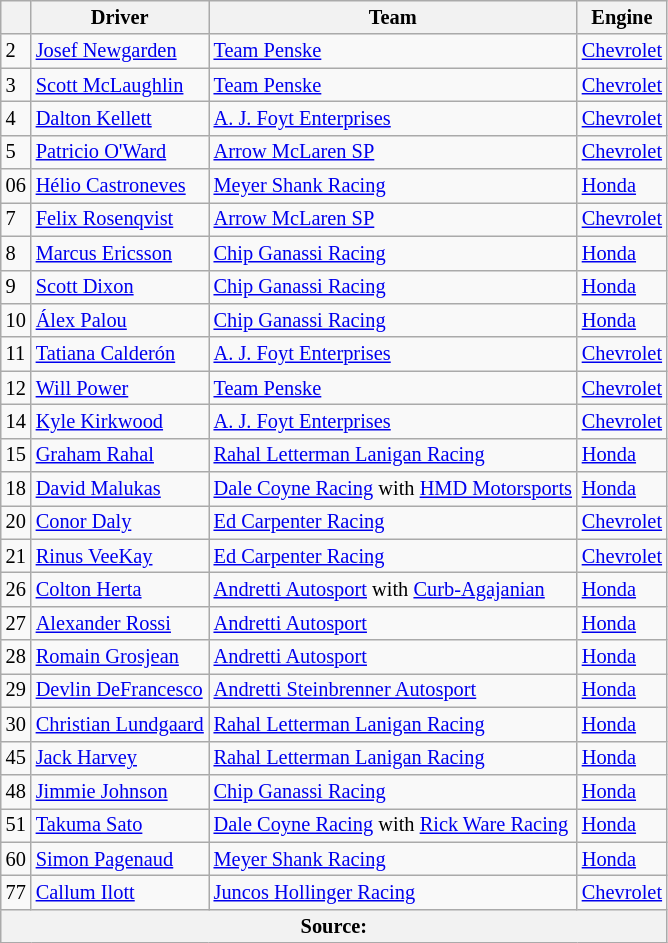<table class="wikitable" style="font-size: 85%;">
<tr>
<th align="center"></th>
<th>Driver</th>
<th>Team</th>
<th>Engine</th>
</tr>
<tr>
<td>2</td>
<td> <a href='#'>Josef Newgarden</a> <strong></strong></td>
<td><a href='#'>Team Penske</a></td>
<td><a href='#'>Chevrolet</a></td>
</tr>
<tr>
<td>3</td>
<td> <a href='#'>Scott McLaughlin</a></td>
<td><a href='#'>Team Penske</a></td>
<td><a href='#'>Chevrolet</a></td>
</tr>
<tr>
<td>4</td>
<td> <a href='#'>Dalton Kellett</a></td>
<td><a href='#'>A. J. Foyt Enterprises</a></td>
<td><a href='#'>Chevrolet</a></td>
</tr>
<tr>
<td>5</td>
<td> <a href='#'>Patricio O'Ward</a></td>
<td><a href='#'>Arrow McLaren SP</a></td>
<td><a href='#'>Chevrolet</a></td>
</tr>
<tr>
<td>06</td>
<td> <a href='#'>Hélio Castroneves</a> <strong></strong></td>
<td><a href='#'>Meyer Shank Racing</a></td>
<td><a href='#'>Honda</a></td>
</tr>
<tr>
<td>7</td>
<td> <a href='#'>Felix Rosenqvist</a></td>
<td><a href='#'>Arrow McLaren SP</a></td>
<td><a href='#'>Chevrolet</a></td>
</tr>
<tr>
<td>8</td>
<td> <a href='#'>Marcus Ericsson</a></td>
<td><a href='#'>Chip Ganassi Racing</a></td>
<td><a href='#'>Honda</a></td>
</tr>
<tr>
<td>9</td>
<td> <a href='#'>Scott Dixon</a></td>
<td><a href='#'>Chip Ganassi Racing</a></td>
<td><a href='#'>Honda</a></td>
</tr>
<tr>
<td>10</td>
<td> <a href='#'>Álex Palou</a></td>
<td><a href='#'>Chip Ganassi Racing</a></td>
<td><a href='#'>Honda</a></td>
</tr>
<tr>
<td>11</td>
<td> <a href='#'>Tatiana Calderón</a> <strong></strong></td>
<td><a href='#'>A. J. Foyt Enterprises</a></td>
<td><a href='#'>Chevrolet</a></td>
</tr>
<tr>
<td>12</td>
<td> <a href='#'>Will Power</a> <strong></strong></td>
<td><a href='#'>Team Penske</a></td>
<td><a href='#'>Chevrolet</a></td>
</tr>
<tr>
<td>14</td>
<td> <a href='#'>Kyle Kirkwood</a> <strong></strong></td>
<td><a href='#'>A. J. Foyt Enterprises</a></td>
<td><a href='#'>Chevrolet</a></td>
</tr>
<tr>
<td>15</td>
<td> <a href='#'>Graham Rahal</a> <strong></strong></td>
<td><a href='#'>Rahal Letterman Lanigan Racing</a></td>
<td><a href='#'>Honda</a></td>
</tr>
<tr>
<td>18</td>
<td> <a href='#'>David Malukas</a> <strong></strong></td>
<td><a href='#'>Dale Coyne Racing</a> with <a href='#'>HMD Motorsports</a></td>
<td><a href='#'>Honda</a></td>
</tr>
<tr>
<td>20</td>
<td> <a href='#'>Conor Daly</a></td>
<td><a href='#'>Ed Carpenter Racing</a></td>
<td><a href='#'>Chevrolet</a></td>
</tr>
<tr>
<td>21</td>
<td> <a href='#'>Rinus VeeKay</a></td>
<td><a href='#'>Ed Carpenter Racing</a></td>
<td><a href='#'>Chevrolet</a></td>
</tr>
<tr>
<td>26</td>
<td> <a href='#'>Colton Herta</a> <strong></strong></td>
<td><a href='#'>Andretti Autosport</a> with <a href='#'>Curb-Agajanian</a></td>
<td><a href='#'>Honda</a></td>
</tr>
<tr>
<td>27</td>
<td> <a href='#'>Alexander Rossi</a></td>
<td><a href='#'>Andretti Autosport</a></td>
<td><a href='#'>Honda</a></td>
</tr>
<tr>
<td>28</td>
<td> <a href='#'>Romain Grosjean</a></td>
<td><a href='#'>Andretti Autosport</a></td>
<td><a href='#'>Honda</a></td>
</tr>
<tr>
<td>29</td>
<td> <a href='#'>Devlin DeFrancesco</a> <strong></strong></td>
<td><a href='#'>Andretti Steinbrenner Autosport</a></td>
<td><a href='#'>Honda</a></td>
</tr>
<tr>
<td>30</td>
<td> <a href='#'>Christian Lundgaard</a> <strong></strong></td>
<td><a href='#'>Rahal Letterman Lanigan Racing</a></td>
<td><a href='#'>Honda</a></td>
</tr>
<tr>
<td>45</td>
<td> <a href='#'>Jack Harvey</a></td>
<td><a href='#'>Rahal Letterman Lanigan Racing</a></td>
<td><a href='#'>Honda</a></td>
</tr>
<tr>
<td>48</td>
<td> <a href='#'>Jimmie Johnson</a></td>
<td><a href='#'>Chip Ganassi Racing</a></td>
<td><a href='#'>Honda</a></td>
</tr>
<tr>
<td>51</td>
<td> <a href='#'>Takuma Sato</a></td>
<td><a href='#'>Dale Coyne Racing</a> with <a href='#'>Rick Ware Racing</a></td>
<td><a href='#'>Honda</a></td>
</tr>
<tr>
<td>60</td>
<td> <a href='#'>Simon Pagenaud</a></td>
<td><a href='#'>Meyer Shank Racing</a></td>
<td><a href='#'>Honda</a></td>
</tr>
<tr>
<td>77</td>
<td> <a href='#'>Callum Ilott</a> <strong> </strong></td>
<td><a href='#'>Juncos Hollinger Racing</a></td>
<td><a href='#'>Chevrolet</a></td>
</tr>
<tr>
<th colspan="4">Source:</th>
</tr>
</table>
